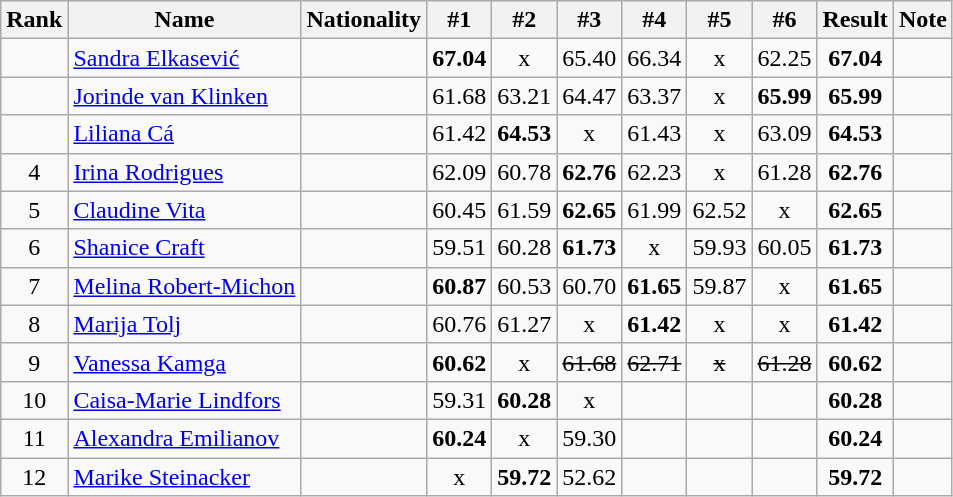<table class="wikitable sortable" style="text-align:center">
<tr>
<th>Rank</th>
<th>Name</th>
<th>Nationality</th>
<th>#1</th>
<th>#2</th>
<th>#3</th>
<th>#4</th>
<th>#5</th>
<th>#6</th>
<th>Result</th>
<th>Note</th>
</tr>
<tr>
<td></td>
<td align="left"><a href='#'>Sandra Elkasević</a></td>
<td align="left"></td>
<td><strong>67.04</strong></td>
<td>x</td>
<td>65.40</td>
<td>66.34</td>
<td>x</td>
<td>62.25</td>
<td><strong>67.04</strong></td>
<td></td>
</tr>
<tr>
<td></td>
<td align="left"><a href='#'>Jorinde van Klinken</a></td>
<td align="left"></td>
<td>61.68</td>
<td>63.21</td>
<td>64.47</td>
<td>63.37</td>
<td>x</td>
<td><strong>65.99</strong></td>
<td><strong>65.99</strong></td>
<td></td>
</tr>
<tr>
<td></td>
<td align="left"><a href='#'>Liliana Cá</a></td>
<td align="left"></td>
<td>61.42</td>
<td><strong>64.53</strong></td>
<td>x</td>
<td>61.43</td>
<td>x</td>
<td>63.09</td>
<td><strong>64.53</strong></td>
<td></td>
</tr>
<tr>
<td>4</td>
<td align="left"><a href='#'>Irina Rodrigues</a></td>
<td align="left"></td>
<td>62.09</td>
<td>60.78</td>
<td><strong>62.76</strong></td>
<td>62.23</td>
<td>x</td>
<td>61.28</td>
<td><strong>62.76</strong></td>
<td></td>
</tr>
<tr>
<td>5</td>
<td align="left"><a href='#'>Claudine Vita</a></td>
<td align="left"></td>
<td>60.45</td>
<td>61.59</td>
<td><strong>62.65</strong></td>
<td>61.99</td>
<td>62.52</td>
<td>x</td>
<td><strong>62.65</strong></td>
<td></td>
</tr>
<tr>
<td>6</td>
<td align="left"><a href='#'>Shanice Craft</a></td>
<td align="left"></td>
<td>59.51</td>
<td>60.28</td>
<td><strong>61.73</strong></td>
<td>x</td>
<td>59.93</td>
<td>60.05</td>
<td><strong>61.73</strong></td>
<td></td>
</tr>
<tr>
<td>7</td>
<td align="left"><a href='#'>Melina Robert-Michon</a></td>
<td align="left"></td>
<td><strong>60.87</strong></td>
<td>60.53</td>
<td>60.70</td>
<td><strong>61.65</strong></td>
<td>59.87</td>
<td>x</td>
<td><strong>61.65</strong></td>
<td></td>
</tr>
<tr>
<td>8</td>
<td align="left"><a href='#'>Marija Tolj</a></td>
<td align="left"></td>
<td>60.76</td>
<td>61.27</td>
<td>x</td>
<td><strong>61.42</strong></td>
<td>x</td>
<td>x</td>
<td><strong>61.42</strong></td>
<td></td>
</tr>
<tr>
<td>9</td>
<td align="left"><a href='#'>Vanessa Kamga</a></td>
<td align="left"></td>
<td><strong>60.62</strong></td>
<td>x</td>
<td><s>61.68</s></td>
<td><s>62.71</s></td>
<td><s>x</s></td>
<td><s>61.28</s></td>
<td><strong>60.62</strong></td>
<td><s></s></td>
</tr>
<tr>
<td>10</td>
<td align="left"><a href='#'>Caisa-Marie Lindfors</a></td>
<td align="left"></td>
<td>59.31</td>
<td><strong>60.28</strong></td>
<td>x</td>
<td></td>
<td></td>
<td></td>
<td><strong>60.28</strong></td>
<td></td>
</tr>
<tr>
<td>11</td>
<td align="left"><a href='#'>Alexandra Emilianov</a></td>
<td align="left"></td>
<td><strong>60.24</strong></td>
<td>x</td>
<td>59.30</td>
<td></td>
<td></td>
<td></td>
<td><strong>60.24</strong></td>
<td></td>
</tr>
<tr>
<td>12</td>
<td align="left"><a href='#'>Marike Steinacker</a></td>
<td align="left"></td>
<td>x</td>
<td><strong>59.72</strong></td>
<td>52.62</td>
<td></td>
<td></td>
<td></td>
<td><strong>59.72</strong></td>
<td></td>
</tr>
</table>
